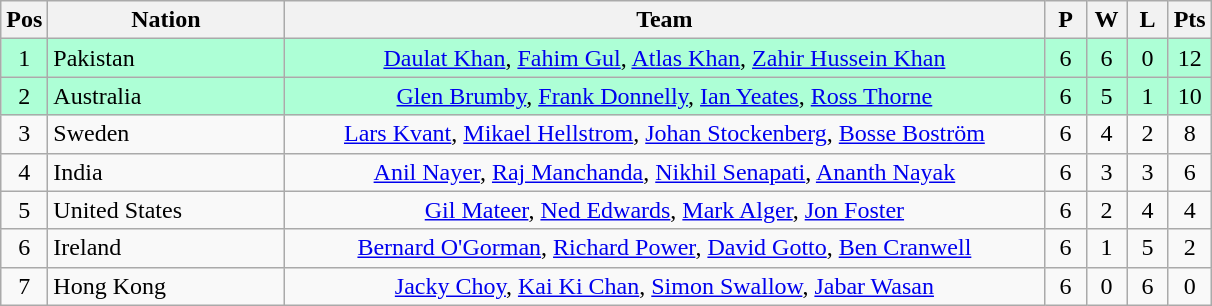<table class="wikitable" style="font-size: 100%">
<tr>
<th width=20>Pos</th>
<th width=150>Nation</th>
<th width=500>Team</th>
<th width=20>P</th>
<th width=20>W</th>
<th width=20>L</th>
<th width=20>Pts</th>
</tr>
<tr align=center style="background: #ADFFD6;">
<td>1</td>
<td align="left"> Pakistan</td>
<td><a href='#'>Daulat Khan</a>, <a href='#'>Fahim Gul</a>, <a href='#'>Atlas Khan</a>, <a href='#'>Zahir Hussein Khan</a></td>
<td>6</td>
<td>6</td>
<td>0</td>
<td>12</td>
</tr>
<tr align=center style="background: #ADFFD6;">
<td>2</td>
<td align="left">  Australia</td>
<td><a href='#'>Glen Brumby</a>, <a href='#'>Frank Donnelly</a>, <a href='#'>Ian Yeates</a>, <a href='#'>Ross Thorne</a></td>
<td>6</td>
<td>5</td>
<td>1</td>
<td>10</td>
</tr>
<tr align=center>
<td>3</td>
<td align="left"> Sweden</td>
<td><a href='#'>Lars Kvant</a>, <a href='#'>Mikael Hellstrom</a>, <a href='#'>Johan Stockenberg</a>, <a href='#'>Bosse Boström</a></td>
<td>6</td>
<td>4</td>
<td>2</td>
<td>8</td>
</tr>
<tr align=center>
<td>4</td>
<td align="left"> India</td>
<td><a href='#'>Anil Nayer</a>, <a href='#'>Raj Manchanda</a>, <a href='#'>Nikhil Senapati</a>, <a href='#'>Ananth Nayak</a></td>
<td>6</td>
<td>3</td>
<td>3</td>
<td>6</td>
</tr>
<tr align=center>
<td>5</td>
<td align="left"> United States</td>
<td><a href='#'>Gil Mateer</a>, <a href='#'>Ned Edwards</a>, <a href='#'>Mark Alger</a>, <a href='#'>Jon Foster</a></td>
<td>6</td>
<td>2</td>
<td>4</td>
<td>4</td>
</tr>
<tr align=center>
<td>6</td>
<td align="left"> Ireland</td>
<td><a href='#'>Bernard O'Gorman</a>, <a href='#'>Richard Power</a>, <a href='#'>David Gotto</a>, <a href='#'>Ben Cranwell</a></td>
<td>6</td>
<td>1</td>
<td>5</td>
<td>2</td>
</tr>
<tr align=center>
<td>7</td>
<td align="left"> Hong Kong</td>
<td><a href='#'>Jacky Choy</a>, <a href='#'>Kai Ki Chan</a>, <a href='#'>Simon Swallow</a>, <a href='#'>Jabar Wasan</a></td>
<td>6</td>
<td>0</td>
<td>6</td>
<td>0</td>
</tr>
</table>
